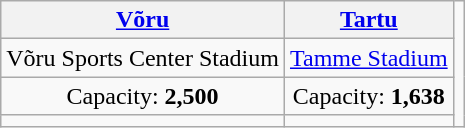<table class="wikitable" style="text-align:center">
<tr>
<th><a href='#'>Võru</a></th>
<th><a href='#'>Tartu</a></th>
<td rowspan=4></td>
</tr>
<tr>
<td>Võru Sports Center Stadium</td>
<td><a href='#'>Tamme Stadium</a></td>
</tr>
<tr>
<td>Capacity: <strong>2,500</strong></td>
<td>Capacity: <strong>1,638</strong></td>
</tr>
<tr>
<td></td>
<td></td>
</tr>
</table>
